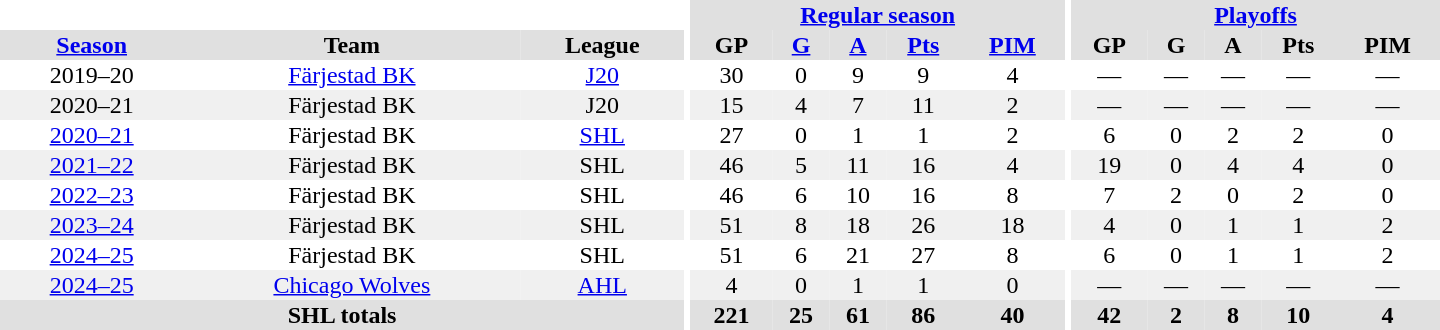<table border="0" cellpadding="1" cellspacing="0" style="text-align:center; width:60em">
<tr bgcolor="#e0e0e0">
<th colspan="3" bgcolor="#ffffff"></th>
<th rowspan="99" bgcolor="#ffffff"></th>
<th colspan="5"><a href='#'>Regular season</a></th>
<th rowspan="99" bgcolor="#ffffff"></th>
<th colspan="5"><a href='#'>Playoffs</a></th>
</tr>
<tr bgcolor="#e0e0e0">
<th><a href='#'>Season</a></th>
<th>Team</th>
<th>League</th>
<th>GP</th>
<th><a href='#'>G</a></th>
<th><a href='#'>A</a></th>
<th><a href='#'>Pts</a></th>
<th><a href='#'>PIM</a></th>
<th>GP</th>
<th>G</th>
<th>A</th>
<th>Pts</th>
<th>PIM</th>
</tr>
<tr>
<td>2019–20</td>
<td><a href='#'>Färjestad BK</a></td>
<td><a href='#'>J20</a></td>
<td>30</td>
<td>0</td>
<td>9</td>
<td>9</td>
<td>4</td>
<td>—</td>
<td>—</td>
<td>—</td>
<td>—</td>
<td>—</td>
</tr>
<tr bgcolor="#f0f0f0">
<td>2020–21</td>
<td>Färjestad BK</td>
<td>J20</td>
<td>15</td>
<td>4</td>
<td>7</td>
<td>11</td>
<td>2</td>
<td>—</td>
<td>—</td>
<td>—</td>
<td>—</td>
<td>—</td>
</tr>
<tr>
<td><a href='#'>2020–21</a></td>
<td>Färjestad BK</td>
<td><a href='#'>SHL</a></td>
<td>27</td>
<td>0</td>
<td>1</td>
<td>1</td>
<td>2</td>
<td>6</td>
<td>0</td>
<td>2</td>
<td>2</td>
<td>0</td>
</tr>
<tr bgcolor="#f0f0f0">
<td><a href='#'>2021–22</a></td>
<td>Färjestad BK</td>
<td>SHL</td>
<td>46</td>
<td>5</td>
<td>11</td>
<td>16</td>
<td>4</td>
<td>19</td>
<td>0</td>
<td>4</td>
<td>4</td>
<td>0</td>
</tr>
<tr>
<td><a href='#'>2022–23</a></td>
<td>Färjestad BK</td>
<td>SHL</td>
<td>46</td>
<td>6</td>
<td>10</td>
<td>16</td>
<td>8</td>
<td>7</td>
<td>2</td>
<td>0</td>
<td>2</td>
<td>0</td>
</tr>
<tr bgcolor="#f0f0f0">
<td><a href='#'>2023–24</a></td>
<td>Färjestad BK</td>
<td>SHL</td>
<td>51</td>
<td>8</td>
<td>18</td>
<td>26</td>
<td>18</td>
<td>4</td>
<td>0</td>
<td>1</td>
<td>1</td>
<td>2</td>
</tr>
<tr>
<td><a href='#'>2024–25</a></td>
<td>Färjestad BK</td>
<td>SHL</td>
<td>51</td>
<td>6</td>
<td>21</td>
<td>27</td>
<td>8</td>
<td>6</td>
<td>0</td>
<td>1</td>
<td>1</td>
<td>2</td>
</tr>
<tr bgcolor="#f0f0f0">
<td><a href='#'>2024–25</a></td>
<td><a href='#'>Chicago Wolves</a></td>
<td><a href='#'>AHL</a></td>
<td>4</td>
<td>0</td>
<td>1</td>
<td>1</td>
<td>0</td>
<td>—</td>
<td>—</td>
<td>—</td>
<td>—</td>
<td>—</td>
</tr>
<tr bgcolor="#e0e0e0">
<th colspan="3">SHL totals</th>
<th>221</th>
<th>25</th>
<th>61</th>
<th>86</th>
<th>40</th>
<th>42</th>
<th>2</th>
<th>8</th>
<th>10</th>
<th>4</th>
</tr>
</table>
